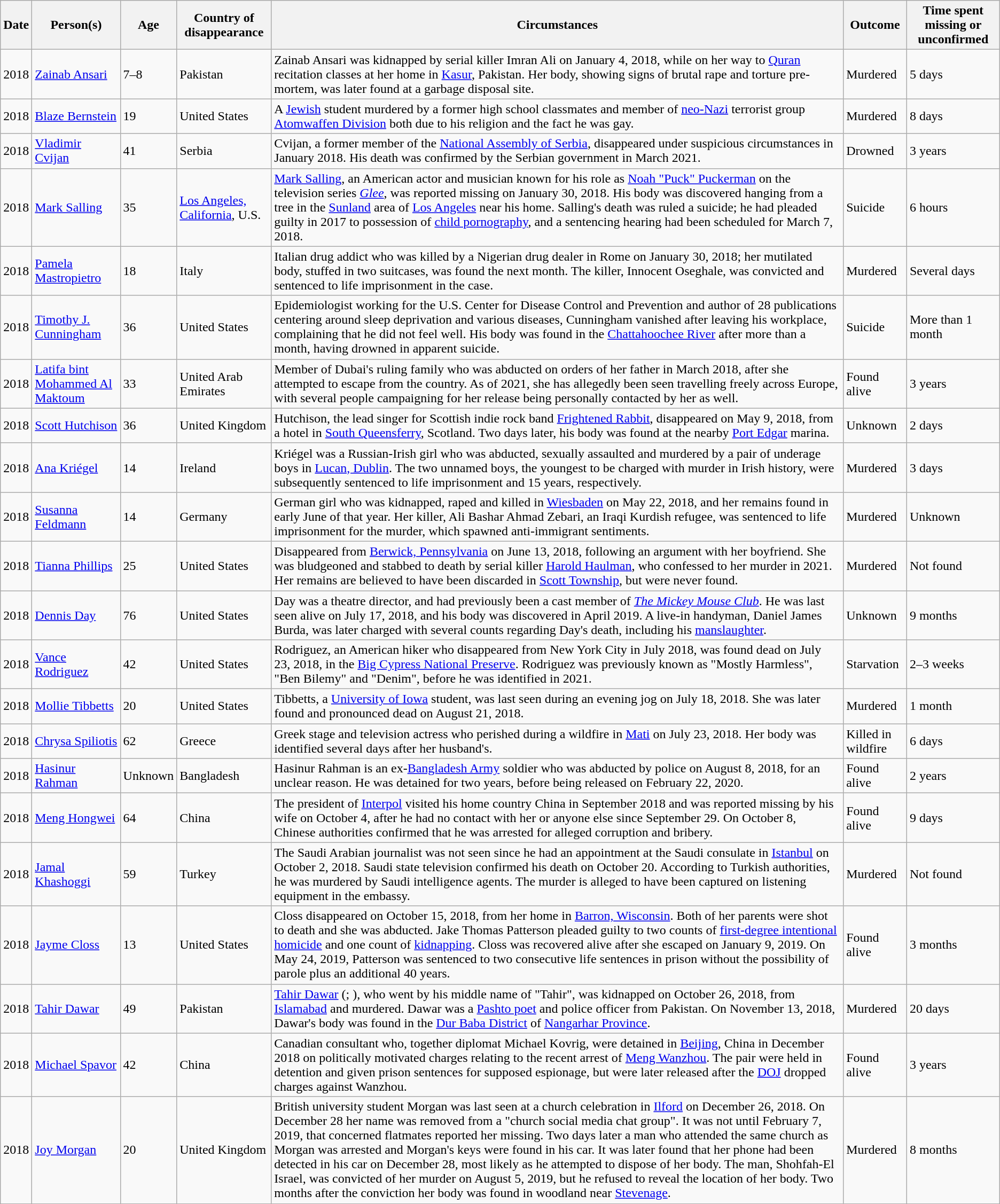<table class="wikitable sortable zebra">
<tr>
<th data-sort-type="isoDate">Date</th>
<th data-sort-type="text">Person(s)</th>
<th data-sort-type="text">Age</th>
<th>Country of disappearance</th>
<th class="unsortable">Circumstances</th>
<th data-sort-type="text">Outcome</th>
<th>Time spent missing or unconfirmed</th>
</tr>
<tr>
<td>2018</td>
<td><a href='#'>Zainab Ansari</a></td>
<td>7–8</td>
<td>Pakistan</td>
<td>Zainab Ansari was kidnapped by serial killer Imran Ali on January 4, 2018, while on her way to <a href='#'>Quran</a> recitation classes at her home in <a href='#'>Kasur</a>, Pakistan. Her body, showing signs of brutal rape and torture pre-mortem, was later found at a garbage disposal site.</td>
<td>Murdered</td>
<td>5 days</td>
</tr>
<tr>
<td data-sort-value="2018-01-02">2018</td>
<td><a href='#'>Blaze Bernstein</a></td>
<td data-sort-value="019">19</td>
<td>United States</td>
<td>A <a href='#'>Jewish</a> student murdered by a former high school classmates and member of <a href='#'>neo-Nazi</a> terrorist group <a href='#'>Atomwaffen Division</a> both due to his religion and the fact he was gay.</td>
<td>Murdered</td>
<td>8 days</td>
</tr>
<tr>
<td data-sort-value="2018-01-08">2018</td>
<td><a href='#'>Vladimir Cvijan</a></td>
<td data-sort-value="041">41</td>
<td>Serbia</td>
<td>Cvijan, a former member of the <a href='#'>National Assembly of Serbia</a>, disappeared under suspicious circumstances in January 2018. His death was confirmed by the Serbian government in March 2021.</td>
<td>Drowned</td>
<td>3 years</td>
</tr>
<tr>
<td data-sort-value="2018-01-30">2018</td>
<td><a href='#'>Mark Salling</a></td>
<td data-sort-value="035">35</td>
<td><a href='#'>Los Angeles, California</a>, U.S.</td>
<td><a href='#'>Mark Salling</a>, an American actor and musician known for his role as <a href='#'>Noah "Puck" Puckerman</a> on the television series <em><a href='#'>Glee</a></em>, was reported missing on January 30, 2018. His body was discovered hanging from a tree in the <a href='#'>Sunland</a> area of <a href='#'>Los Angeles</a> near his home. Salling's death was ruled a suicide; he had pleaded guilty in 2017 to possession of <a href='#'>child pornography</a>, and a sentencing hearing had been scheduled for March 7, 2018.</td>
<td>Suicide</td>
<td>6 hours</td>
</tr>
<tr>
<td>2018</td>
<td><a href='#'>Pamela Mastropietro</a></td>
<td>18</td>
<td>Italy</td>
<td>Italian drug addict who was killed by a Nigerian drug dealer in Rome on January 30, 2018; her mutilated body, stuffed in two suitcases, was found the next month. The killer, Innocent Oseghale, was convicted and sentenced to life imprisonment in the case.</td>
<td>Murdered</td>
<td>Several days</td>
</tr>
<tr>
<td>2018</td>
<td><a href='#'>Timothy J. Cunningham</a></td>
<td>36</td>
<td>United States</td>
<td>Epidemiologist working for the U.S. Center for Disease Control and Prevention and author of 28 publications centering around sleep deprivation and various diseases, Cunningham vanished after leaving his workplace, complaining that he did not feel well. His body was found in the <a href='#'>Chattahoochee River</a> after more than a month, having drowned in apparent suicide.</td>
<td>Suicide</td>
<td>More than 1 month</td>
</tr>
<tr>
<td>2018</td>
<td><a href='#'>Latifa bint Mohammed Al Maktoum</a></td>
<td>33</td>
<td>United Arab Emirates</td>
<td>Member of Dubai's ruling family who was abducted on orders of her father in March 2018, after she attempted to escape from the country. As of 2021, she has allegedly been seen travelling freely across Europe, with several people campaigning for her release being personally contacted by her as well.</td>
<td>Found alive</td>
<td>3 years</td>
</tr>
<tr>
<td data-sort-value="2018-05-09">2018</td>
<td><a href='#'>Scott Hutchison</a></td>
<td data-sort-value="036">36</td>
<td>United Kingdom</td>
<td>Hutchison, the lead singer for Scottish indie rock band <a href='#'>Frightened Rabbit</a>, disappeared on May 9, 2018, from a hotel in <a href='#'>South Queensferry</a>, Scotland. Two days later, his body was found at the nearby <a href='#'>Port Edgar</a> marina.</td>
<td>Unknown</td>
<td>2 days</td>
</tr>
<tr>
<td>2018</td>
<td><a href='#'>Ana Kriégel</a></td>
<td>14</td>
<td>Ireland</td>
<td>Kriégel was a Russian-Irish girl who was abducted, sexually assaulted and murdered by a pair of underage boys in <a href='#'>Lucan, Dublin</a>. The two unnamed boys, the youngest to be charged with murder in Irish history, were subsequently sentenced to life imprisonment and 15 years, respectively.</td>
<td>Murdered</td>
<td>3 days</td>
</tr>
<tr>
<td>2018</td>
<td><a href='#'>Susanna Feldmann</a></td>
<td>14</td>
<td>Germany</td>
<td>German girl who was kidnapped, raped and killed in <a href='#'>Wiesbaden</a> on May 22, 2018, and her remains found in early June of that year. Her killer, Ali Bashar Ahmad Zebari, an Iraqi Kurdish refugee, was sentenced to life imprisonment for the murder, which spawned anti-immigrant sentiments.</td>
<td>Murdered</td>
<td>Unknown</td>
</tr>
<tr>
<td data-sort-value="2018-06-13">2018</td>
<td><a href='#'>Tianna Phillips</a></td>
<td>25</td>
<td>United States</td>
<td>Disappeared from <a href='#'>Berwick, Pennsylvania</a> on June 13, 2018, following an argument with her boyfriend. She was bludgeoned and stabbed to death by serial killer <a href='#'>Harold Haulman</a>, who confessed to her murder in 2021. Her remains are believed to have been discarded in <a href='#'>Scott Township</a>, but were never found.</td>
<td>Murdered</td>
<td>Not found</td>
</tr>
<tr>
<td data-sort-value="2018-07-17">2018</td>
<td><a href='#'>Dennis Day</a></td>
<td data-sort-value="076">76</td>
<td>United States</td>
<td>Day was a theatre director, and had previously been a cast member of <em><a href='#'>The Mickey Mouse Club</a></em>. He was last seen alive on July 17, 2018, and his body was discovered in April 2019. A live-in handyman, Daniel James Burda, was later charged with several counts regarding Day's death, including his <a href='#'>manslaughter</a>.</td>
<td>Unknown</td>
<td>9 months</td>
</tr>
<tr>
<td data-sort-value="2018-07-18">2018</td>
<td><a href='#'>Vance Rodriguez</a></td>
<td data-sort-value="042">42</td>
<td>United States</td>
<td>Rodriguez, an American hiker who disappeared from New York City in July 2018, was found dead on July 23, 2018, in the <a href='#'>Big Cypress National Preserve</a>. Rodriguez was previously known as "Mostly Harmless", "Ben Bilemy" and "Denim", before he was identified in 2021.</td>
<td>Starvation</td>
<td>2–3 weeks</td>
</tr>
<tr>
<td data-sort-value="2018-07-18">2018</td>
<td><a href='#'>Mollie Tibbetts</a></td>
<td data-sort-value="020">20</td>
<td>United States</td>
<td>Tibbetts, a <a href='#'>University of Iowa</a> student, was last seen during an evening jog on July 18, 2018. She was later found and pronounced dead on August 21, 2018.</td>
<td>Murdered</td>
<td>1 month</td>
</tr>
<tr>
<td>2018</td>
<td><a href='#'>Chrysa Spiliotis</a></td>
<td>62</td>
<td>Greece</td>
<td>Greek stage and television actress who perished during a wildfire in <a href='#'>Mati</a> on July 23, 2018. Her body was identified several days after her husband's.</td>
<td>Killed in wildfire</td>
<td>6 days</td>
</tr>
<tr>
<td>2018</td>
<td><a href='#'>Hasinur Rahman</a></td>
<td>Unknown</td>
<td>Bangladesh</td>
<td>Hasinur Rahman is an ex-<a href='#'>Bangladesh Army</a> soldier who was abducted by police on August 8, 2018, for an unclear reason. He was detained for two years, before being released on February 22, 2020.</td>
<td>Found alive</td>
<td>2 years</td>
</tr>
<tr>
<td data-sort-value="2018-10-04">2018</td>
<td><a href='#'>Meng Hongwei</a></td>
<td data-sort-value="064">64</td>
<td>China</td>
<td>The president of <a href='#'>Interpol</a> visited his home country China in September 2018 and was reported missing by his wife on October 4, after he had no contact with her or anyone else since September 29. On October 8, Chinese authorities confirmed that he was arrested for alleged corruption and bribery.</td>
<td>Found alive</td>
<td>9 days</td>
</tr>
<tr>
<td data-sort-value="2018-10-02">2018</td>
<td><a href='#'>Jamal Khashoggi</a></td>
<td data-sort-value="059">59</td>
<td>Turkey</td>
<td>The Saudi Arabian journalist was not seen since he had an appointment at the Saudi consulate in <a href='#'>Istanbul</a> on October 2, 2018. Saudi state television confirmed his death on October 20. According to Turkish authorities, he was murdered by Saudi intelligence agents. The murder is alleged to have been captured on listening equipment in the embassy.</td>
<td>Murdered</td>
<td>Not found</td>
</tr>
<tr>
<td data-sort-value="2018-10-15">2018</td>
<td><a href='#'>Jayme Closs</a></td>
<td data-sort-value="013">13</td>
<td>United States</td>
<td>Closs disappeared on October 15, 2018, from her home in <a href='#'>Barron, Wisconsin</a>. Both of her parents were shot to death and she was abducted. Jake Thomas Patterson pleaded guilty to two counts of <a href='#'>first-degree intentional homicide</a> and one count of <a href='#'>kidnapping</a>. Closs was recovered alive after she escaped on January 9, 2019. On May 24, 2019, Patterson was sentenced to two consecutive life sentences in prison without the possibility of parole plus an additional 40 years.</td>
<td>Found alive</td>
<td>3 months</td>
</tr>
<tr>
<td>2018</td>
<td><a href='#'>Tahir Dawar</a></td>
<td>49</td>
<td>Pakistan</td>
<td><a href='#'>Tahir Dawar</a> (; ), who went by his middle name of "Tahir", was kidnapped on October 26, 2018, from <a href='#'>Islamabad</a> and murdered. Dawar was a <a href='#'>Pashto poet</a> and police officer from Pakistan. On November 13, 2018, Dawar's body was found in the <a href='#'>Dur Baba District</a> of <a href='#'>Nangarhar Province</a>.</td>
<td>Murdered</td>
<td>20 days</td>
</tr>
<tr>
<td>2018</td>
<td><a href='#'>Michael Spavor</a></td>
<td>42</td>
<td>China</td>
<td>Canadian consultant who, together diplomat Michael Kovrig, were detained in <a href='#'>Beijing</a>, China in December 2018 on politically motivated charges relating to the recent arrest of <a href='#'>Meng Wanzhou</a>. The pair were held in detention and given prison sentences for supposed espionage, but were later released after the <a href='#'>DOJ</a> dropped charges against Wanzhou.</td>
<td>Found alive</td>
<td>3 years</td>
</tr>
<tr>
<td>2018</td>
<td><a href='#'>Joy Morgan</a></td>
<td>20</td>
<td>United Kingdom</td>
<td>British university student Morgan was last seen at a church celebration in <a href='#'>Ilford</a> on December 26, 2018. On December 28 her name was removed from a "church social media chat group". It was not until February 7, 2019, that concerned flatmates reported her missing. Two days later a man who attended the same church as Morgan was arrested and Morgan's keys were found in his car. It was later found that her phone had been detected in his car on December 28, most likely as he attempted to dispose of her body. The man, Shohfah-El Israel, was convicted of her murder on August 5, 2019, but he refused to reveal the location of her body. Two months after the conviction her body was found in woodland near <a href='#'>Stevenage</a>.</td>
<td>Murdered</td>
<td>8 months</td>
</tr>
</table>
